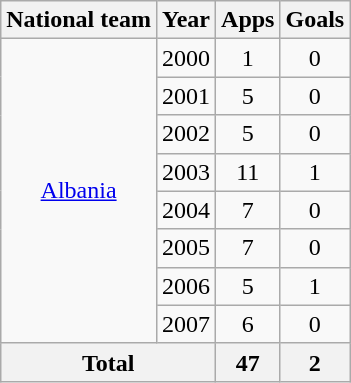<table class="wikitable" style="text-align:center">
<tr>
<th>National team</th>
<th>Year</th>
<th>Apps</th>
<th>Goals</th>
</tr>
<tr>
<td rowspan="8"><a href='#'>Albania</a></td>
<td>2000</td>
<td>1</td>
<td>0</td>
</tr>
<tr>
<td>2001</td>
<td>5</td>
<td>0</td>
</tr>
<tr>
<td>2002</td>
<td>5</td>
<td>0</td>
</tr>
<tr>
<td>2003</td>
<td>11</td>
<td>1</td>
</tr>
<tr>
<td>2004</td>
<td>7</td>
<td>0</td>
</tr>
<tr>
<td>2005</td>
<td>7</td>
<td>0</td>
</tr>
<tr>
<td>2006</td>
<td>5</td>
<td>1</td>
</tr>
<tr>
<td>2007</td>
<td>6</td>
<td>0</td>
</tr>
<tr>
<th colspan="2">Total</th>
<th>47</th>
<th>2</th>
</tr>
</table>
